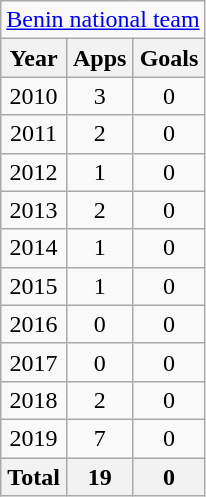<table class="wikitable" style="text-align:center">
<tr>
<td colspan="3"><a href='#'>Benin national team</a></td>
</tr>
<tr>
<th>Year</th>
<th>Apps</th>
<th>Goals</th>
</tr>
<tr>
<td>2010</td>
<td>3</td>
<td>0</td>
</tr>
<tr>
<td>2011</td>
<td>2</td>
<td>0</td>
</tr>
<tr>
<td>2012</td>
<td>1</td>
<td>0</td>
</tr>
<tr>
<td>2013</td>
<td>2</td>
<td>0</td>
</tr>
<tr>
<td>2014</td>
<td>1</td>
<td>0</td>
</tr>
<tr>
<td>2015</td>
<td>1</td>
<td>0</td>
</tr>
<tr>
<td>2016</td>
<td>0</td>
<td>0</td>
</tr>
<tr>
<td>2017</td>
<td>0</td>
<td>0</td>
</tr>
<tr>
<td>2018</td>
<td>2</td>
<td>0</td>
</tr>
<tr>
<td>2019</td>
<td>7</td>
<td>0</td>
</tr>
<tr>
<th>Total</th>
<th>19</th>
<th>0</th>
</tr>
</table>
